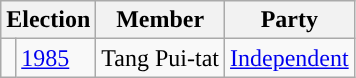<table class="wikitable">
<tr>
<th colspan="2">Election</th>
<th>Member</th>
<th>Party</th>
</tr>
<tr>
<td style="background-color: "></td>
<td><a href='#'>1985</a></td>
<td>Tang Pui-tat</td>
<td><a href='#'>Independent</a></td>
</tr>
</table>
